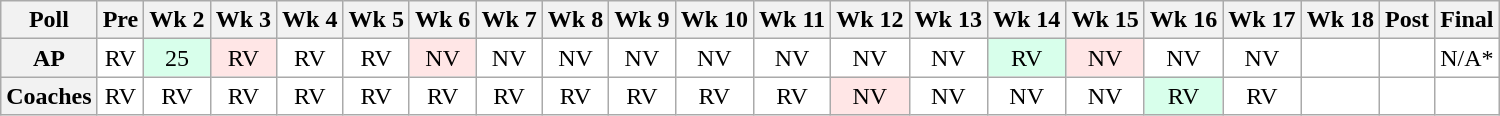<table class="wikitable" style="white-space:nowrap;text-align:center;">
<tr>
<th>Poll</th>
<th>Pre</th>
<th>Wk 2</th>
<th>Wk 3</th>
<th>Wk 4</th>
<th>Wk 5</th>
<th>Wk 6</th>
<th>Wk 7</th>
<th>Wk 8</th>
<th>Wk 9</th>
<th>Wk 10</th>
<th>Wk 11</th>
<th>Wk 12</th>
<th>Wk 13</th>
<th>Wk 14</th>
<th>Wk 15</th>
<th>Wk 16</th>
<th>Wk 17</th>
<th>Wk 18</th>
<th>Post</th>
<th>Final</th>
</tr>
<tr>
<th>AP</th>
<td style="background:#FFF;">RV</td>
<td style="background:#D8FFEB;">25</td>
<td style="background:#FFE6E6;">RV</td>
<td style="background:#FFF;">RV</td>
<td style="background:#FFF;">RV</td>
<td style="background:#FFE6E6;">NV</td>
<td style="background:#FFF;">NV</td>
<td style="background:#FFF;">NV</td>
<td style="background:#FFF;">NV</td>
<td style="background:#FFF;">NV</td>
<td style="background:#FFF;">NV</td>
<td style="background:#FFF;">NV</td>
<td style="background:#FFF;">NV</td>
<td style="background:#D8FFEB;">RV</td>
<td style="background:#FFE6E6;">NV</td>
<td style="background:#FFF;">NV</td>
<td style="background:#FFF;">NV</td>
<td style="background:#FFF;"></td>
<td style="background:#FFF;"></td>
<td style="background:#FFF;">N/A*</td>
</tr>
<tr>
<th>Coaches</th>
<td style="background:#FFF;">RV</td>
<td style="background:#FFF;">RV</td>
<td style="background:#FFF;">RV</td>
<td style="background:#FFF;">RV</td>
<td style="background:#FFF;">RV</td>
<td style="background:#FFF;">RV</td>
<td style="background:#FFF;">RV</td>
<td style="background:#FFF;">RV</td>
<td style="background:#FFF;">RV</td>
<td style="background:#FFF;">RV</td>
<td style="background:#FFF;">RV</td>
<td style="background:#FFE6E6;">NV</td>
<td style="background:#FFF;">NV</td>
<td style="background:#FFF;">NV</td>
<td style="background:#FFF;">NV</td>
<td style="background:#D8FFEB;">RV</td>
<td style="background:#FFF;">RV</td>
<td style="background:#FFF;"></td>
<td style="background:#FFF;"></td>
<td style="background:#FFF;"></td>
</tr>
</table>
